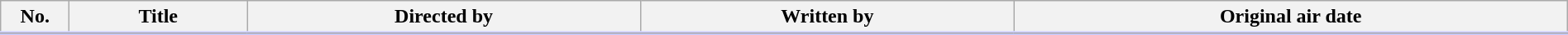<table class="plainrowheaders wikitable" style="width:100%; margin:auto; background:#FFF;">
<tr style="border-bottom: 3px solid #CCF;">
<th style="width:3em;">No.</th>
<th>Title</th>
<th>Directed by</th>
<th>Written by</th>
<th>Original air date</th>
</tr>
<tr>
</tr>
</table>
